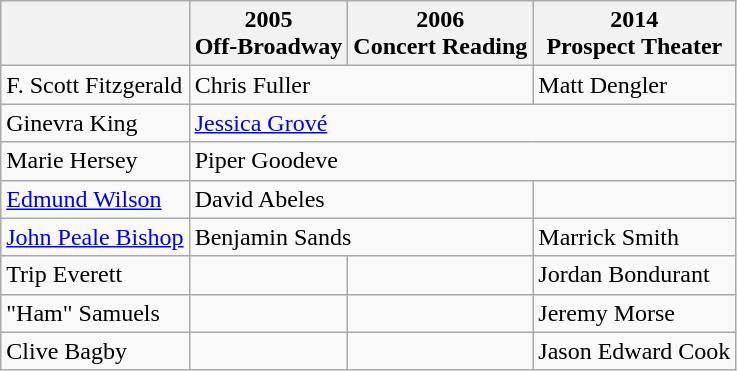<table class="wikitable">
<tr>
<th></th>
<th>2005<br>Off-Broadway</th>
<th>2006<br>Concert Reading</th>
<th>2014<br>Prospect Theater</th>
</tr>
<tr>
<td>F. Scott Fitzgerald</td>
<td colspan="2">Chris Fuller</td>
<td>Matt Dengler</td>
</tr>
<tr>
<td>Ginevra King</td>
<td colspan="3"><a href='#'>Jessica Grové</a></td>
</tr>
<tr>
<td>Marie Hersey</td>
<td colspan="3">Piper Goodeve</td>
</tr>
<tr>
<td><a href='#'>Edmund Wilson</a></td>
<td colspan="2">David Abeles</td>
<td></td>
</tr>
<tr>
<td><a href='#'>John Peale Bishop</a></td>
<td colspan="2">Benjamin Sands</td>
<td>Marrick Smith</td>
</tr>
<tr>
<td>Trip Everett</td>
<td></td>
<td></td>
<td>Jordan Bondurant</td>
</tr>
<tr>
<td>"Ham" Samuels</td>
<td></td>
<td></td>
<td>Jeremy Morse</td>
</tr>
<tr>
<td>Clive Bagby</td>
<td></td>
<td></td>
<td>Jason Edward Cook</td>
</tr>
</table>
